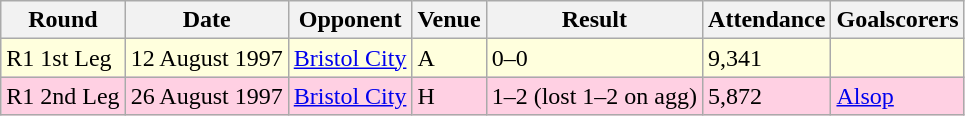<table class="wikitable">
<tr>
<th>Round</th>
<th>Date</th>
<th>Opponent</th>
<th>Venue</th>
<th>Result</th>
<th>Attendance</th>
<th>Goalscorers</th>
</tr>
<tr style="background-color: #ffffdd;">
<td>R1 1st Leg</td>
<td>12 August 1997</td>
<td><a href='#'>Bristol City</a></td>
<td>A</td>
<td>0–0</td>
<td>9,341</td>
<td></td>
</tr>
<tr style="background-color: #ffd0e3;">
<td>R1 2nd Leg</td>
<td>26 August 1997</td>
<td><a href='#'>Bristol City</a></td>
<td>H</td>
<td>1–2 (lost 1–2 on agg)</td>
<td>5,872</td>
<td><a href='#'>Alsop</a></td>
</tr>
</table>
